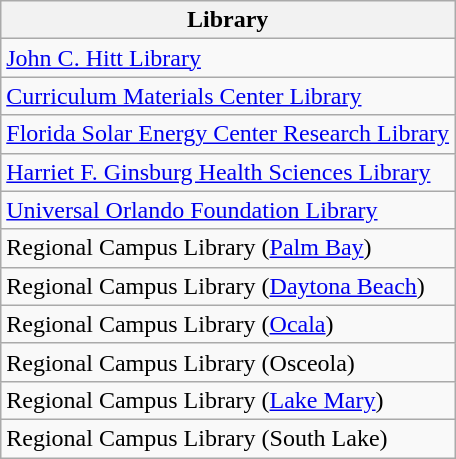<table class="wikitable sortable">
<tr>
<th>Library</th>
</tr>
<tr valign="top">
<td><a href='#'>John C. Hitt Library</a></td>
</tr>
<tr valign="top">
<td><a href='#'>Curriculum Materials Center Library</a></td>
</tr>
<tr valign="top">
<td><a href='#'>Florida Solar Energy Center Research Library</a></td>
</tr>
<tr valign="top">
<td><a href='#'>Harriet F. Ginsburg Health Sciences Library</a></td>
</tr>
<tr valign="top">
<td><a href='#'>Universal Orlando Foundation Library</a></td>
</tr>
<tr valign="top">
<td>Regional Campus Library (<a href='#'>Palm Bay</a>)</td>
</tr>
<tr valign="top">
<td>Regional Campus Library (<a href='#'>Daytona Beach</a>)</td>
</tr>
<tr valign="top">
<td>Regional Campus Library (<a href='#'>Ocala</a>)</td>
</tr>
<tr valign="top">
<td>Regional Campus Library (Osceola)</td>
</tr>
<tr valign="top">
<td>Regional Campus Library (<a href='#'>Lake Mary</a>)</td>
</tr>
<tr valign="top">
<td>Regional Campus Library (South Lake)</td>
</tr>
</table>
